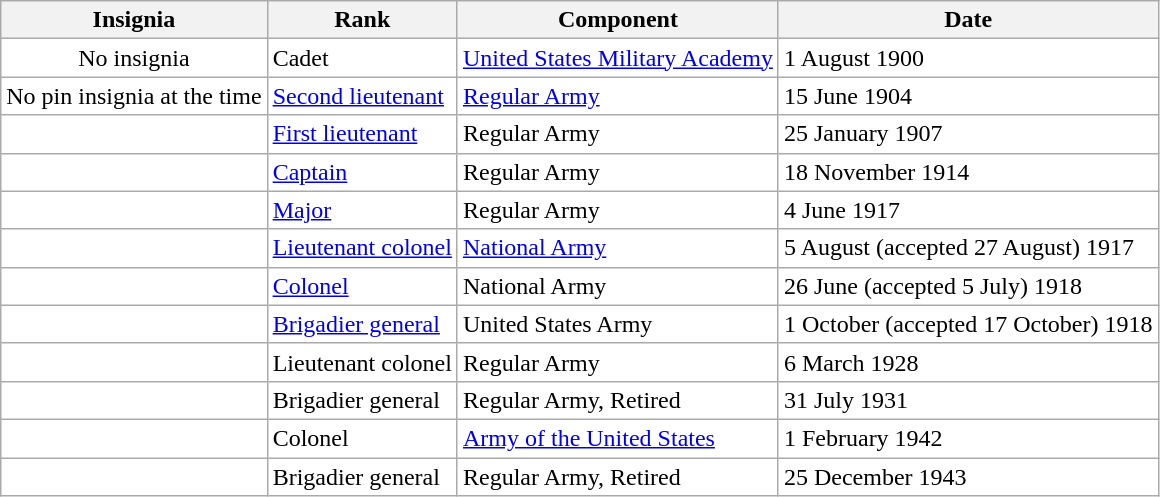<table class="wikitable" style="background:white">
<tr>
<th>Insignia</th>
<th>Rank</th>
<th>Component</th>
<th>Date</th>
</tr>
<tr>
<td align="center">No insignia</td>
<td>Cadet</td>
<td><a href='#'>United States Military Academy</a></td>
<td>1 August 1900</td>
</tr>
<tr>
<td align="center">No pin insignia at the time</td>
<td><a href='#'>Second lieutenant</a></td>
<td><a href='#'>Regular Army</a></td>
<td>15 June 1904</td>
</tr>
<tr>
<td align="center"></td>
<td><a href='#'>First lieutenant</a></td>
<td>Regular Army</td>
<td>25 January 1907</td>
</tr>
<tr>
<td align="center"></td>
<td><a href='#'>Captain</a></td>
<td>Regular Army</td>
<td>18 November 1914</td>
</tr>
<tr>
<td align="center"></td>
<td><a href='#'>Major</a></td>
<td>Regular Army</td>
<td>4 June 1917</td>
</tr>
<tr>
<td align="center"></td>
<td><a href='#'>Lieutenant colonel</a></td>
<td><a href='#'>National Army</a></td>
<td>5 August (accepted 27 August) 1917</td>
</tr>
<tr>
<td align="center"></td>
<td><a href='#'>Colonel</a></td>
<td>National Army</td>
<td>26 June (accepted 5 July) 1918</td>
</tr>
<tr>
<td align="center"></td>
<td><a href='#'>Brigadier general</a></td>
<td>United States Army</td>
<td>1 October (accepted 17 October) 1918</td>
</tr>
<tr>
<td align="center"></td>
<td>Lieutenant colonel</td>
<td>Regular Army</td>
<td>6 March 1928</td>
</tr>
<tr>
<td align="center"></td>
<td>Brigadier general</td>
<td>Regular Army, Retired</td>
<td>31 July 1931</td>
</tr>
<tr>
<td align="center"></td>
<td>Colonel</td>
<td><a href='#'>Army of the United States</a></td>
<td>1 February 1942</td>
</tr>
<tr>
<td align="center"></td>
<td>Brigadier general</td>
<td>Regular Army, Retired</td>
<td>25 December 1943</td>
</tr>
</table>
